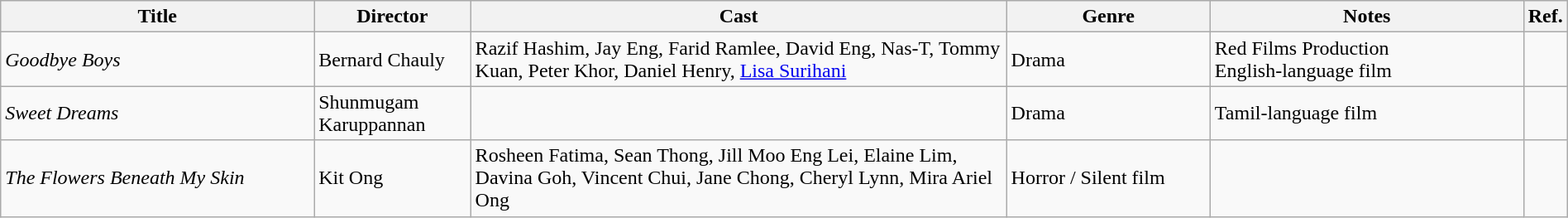<table class="wikitable" width="100%">
<tr>
<th style="width:20%;">Title</th>
<th style="width:10%;">Director</th>
<th>Cast</th>
<th style="width:13%">Genre</th>
<th style="width:20%">Notes</th>
<th>Ref.</th>
</tr>
<tr>
<td><em>Goodbye Boys</em></td>
<td>Bernard Chauly</td>
<td>Razif Hashim, Jay Eng, Farid Ramlee, David Eng, Nas-T, Tommy Kuan, Peter Khor, Daniel Henry, <a href='#'>Lisa Surihani</a></td>
<td>Drama</td>
<td>Red Films Production<br>English-language film</td>
<td></td>
</tr>
<tr>
<td><em>Sweet Dreams</em></td>
<td>Shunmugam Karuppannan</td>
<td></td>
<td>Drama</td>
<td>Tamil-language film</td>
<td></td>
</tr>
<tr>
<td><em>The Flowers Beneath My Skin</em></td>
<td>Kit Ong</td>
<td>Rosheen Fatima, Sean Thong, Jill Moo Eng Lei, Elaine Lim, Davina Goh, Vincent Chui, Jane Chong, Cheryl Lynn, Mira Ariel Ong</td>
<td>Horror / Silent film</td>
<td></td>
<td></td>
</tr>
</table>
